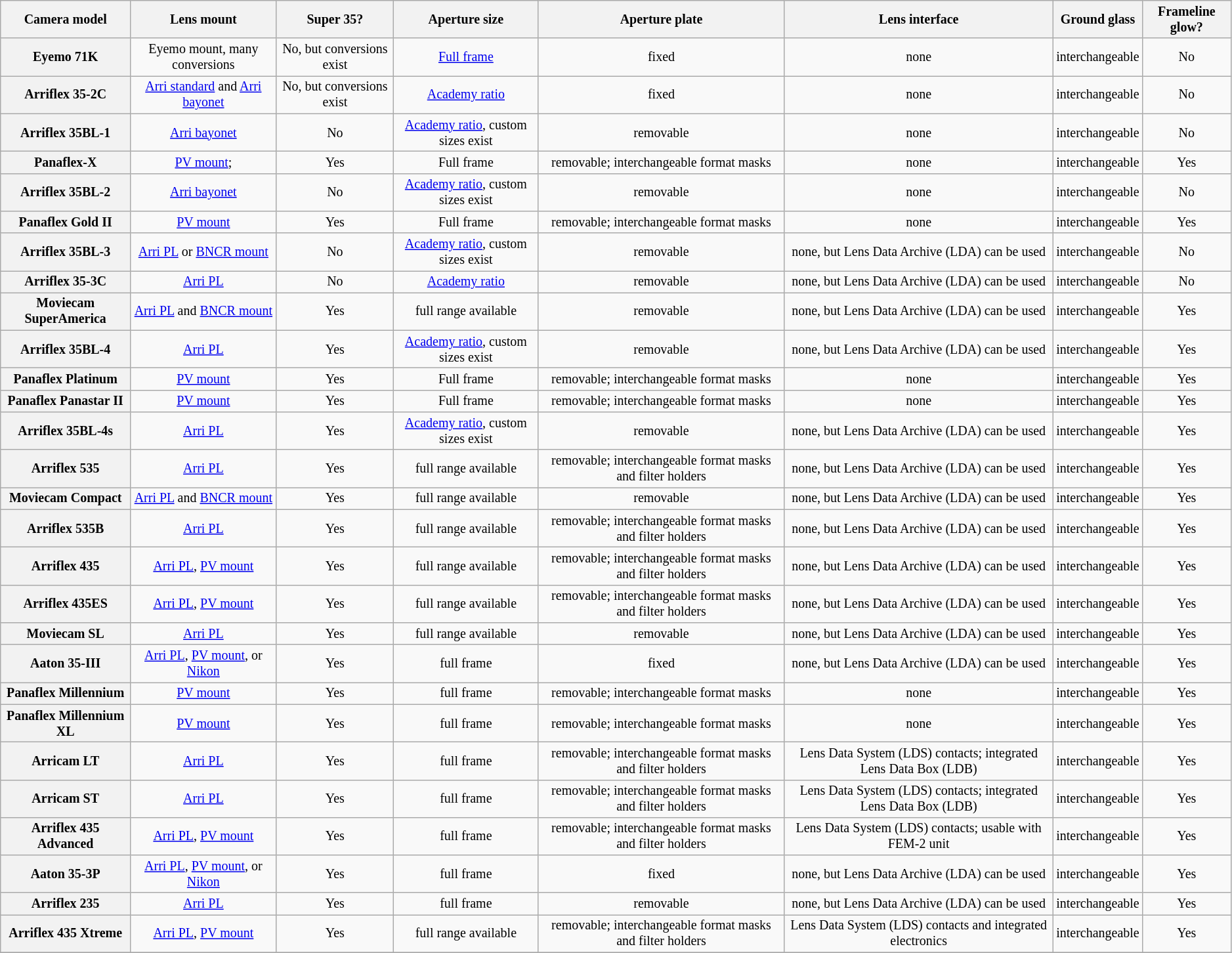<table class="wikitable sortable" style="font-size: smaller; width: auto; text-align: center;">
<tr>
<th>Camera model</th>
<th>Lens mount</th>
<th>Super 35?</th>
<th>Aperture size</th>
<th>Aperture plate</th>
<th>Lens interface</th>
<th>Ground glass</th>
<th>Frameline glow?</th>
</tr>
<tr>
<th>Eyemo 71K</th>
<td>Eyemo mount, many conversions</td>
<td>No, but conversions exist</td>
<td><a href='#'>Full frame</a></td>
<td>fixed</td>
<td>none</td>
<td>interchangeable</td>
<td>No</td>
</tr>
<tr>
<th>Arriflex 35-2C</th>
<td><a href='#'>Arri standard</a> and <a href='#'>Arri bayonet</a></td>
<td>No, but conversions exist</td>
<td><a href='#'>Academy ratio</a></td>
<td>fixed</td>
<td>none</td>
<td>interchangeable</td>
<td>No</td>
</tr>
<tr>
<th>Arriflex 35BL-1</th>
<td><a href='#'>Arri bayonet</a></td>
<td>No</td>
<td><a href='#'>Academy ratio</a>, custom sizes exist</td>
<td>removable</td>
<td>none</td>
<td>interchangeable</td>
<td>No</td>
</tr>
<tr>
<th>Panaflex-X</th>
<td><a href='#'>PV mount</a>;</td>
<td>Yes</td>
<td>Full frame</td>
<td>removable; interchangeable format masks</td>
<td>none</td>
<td>interchangeable</td>
<td>Yes</td>
</tr>
<tr>
<th>Arriflex 35BL-2</th>
<td><a href='#'>Arri bayonet</a></td>
<td>No</td>
<td><a href='#'>Academy ratio</a>, custom sizes exist</td>
<td>removable</td>
<td>none</td>
<td>interchangeable</td>
<td>No</td>
</tr>
<tr>
<th>Panaflex Gold II</th>
<td><a href='#'>PV mount</a></td>
<td>Yes</td>
<td>Full frame</td>
<td>removable; interchangeable format masks</td>
<td>none</td>
<td>interchangeable</td>
<td>Yes</td>
</tr>
<tr>
<th>Arriflex 35BL-3</th>
<td><a href='#'>Arri PL</a> or <a href='#'>BNCR mount</a></td>
<td>No</td>
<td><a href='#'>Academy ratio</a>, custom sizes exist</td>
<td>removable</td>
<td>none, but Lens Data Archive (LDA) can be used</td>
<td>interchangeable</td>
<td>No</td>
</tr>
<tr>
<th>Arriflex 35-3C</th>
<td><a href='#'>Arri PL</a></td>
<td>No</td>
<td><a href='#'>Academy ratio</a></td>
<td>removable</td>
<td>none, but Lens Data Archive (LDA) can be used</td>
<td>interchangeable</td>
<td>No</td>
</tr>
<tr>
<th>Moviecam SuperAmerica</th>
<td><a href='#'>Arri PL</a> and <a href='#'>BNCR mount</a></td>
<td>Yes</td>
<td>full range available</td>
<td>removable</td>
<td>none, but Lens Data Archive (LDA) can be used</td>
<td>interchangeable</td>
<td>Yes</td>
</tr>
<tr>
<th>Arriflex 35BL-4</th>
<td><a href='#'>Arri PL</a></td>
<td>Yes</td>
<td><a href='#'>Academy ratio</a>, custom sizes exist</td>
<td>removable</td>
<td>none, but Lens Data Archive (LDA) can be used</td>
<td>interchangeable</td>
<td>Yes</td>
</tr>
<tr>
<th>Panaflex Platinum</th>
<td><a href='#'>PV mount</a></td>
<td>Yes</td>
<td>Full frame</td>
<td>removable; interchangeable format masks</td>
<td>none</td>
<td>interchangeable</td>
<td>Yes</td>
</tr>
<tr>
<th>Panaflex Panastar II</th>
<td><a href='#'>PV mount</a></td>
<td>Yes</td>
<td>Full frame</td>
<td>removable; interchangeable format masks</td>
<td>none</td>
<td>interchangeable</td>
<td>Yes</td>
</tr>
<tr>
<th>Arriflex 35BL-4s</th>
<td><a href='#'>Arri PL</a></td>
<td>Yes</td>
<td><a href='#'>Academy ratio</a>, custom sizes exist</td>
<td>removable</td>
<td>none, but Lens Data Archive (LDA) can be used</td>
<td>interchangeable</td>
<td>Yes</td>
</tr>
<tr>
<th>Arriflex 535</th>
<td><a href='#'>Arri PL</a></td>
<td>Yes</td>
<td>full range available</td>
<td>removable; interchangeable format masks and filter holders</td>
<td>none, but Lens Data Archive (LDA) can be used</td>
<td>interchangeable</td>
<td>Yes</td>
</tr>
<tr>
<th>Moviecam Compact</th>
<td><a href='#'>Arri PL</a> and <a href='#'>BNCR mount</a></td>
<td>Yes</td>
<td>full range available</td>
<td>removable</td>
<td>none, but Lens Data Archive (LDA) can be used</td>
<td>interchangeable</td>
<td>Yes</td>
</tr>
<tr>
<th>Arriflex 535B</th>
<td><a href='#'>Arri PL</a></td>
<td>Yes</td>
<td>full range available</td>
<td>removable; interchangeable format masks and filter holders</td>
<td>none, but Lens Data Archive (LDA) can be used</td>
<td>interchangeable</td>
<td>Yes</td>
</tr>
<tr>
<th>Arriflex 435</th>
<td><a href='#'>Arri PL</a>, <a href='#'>PV mount</a></td>
<td>Yes</td>
<td>full range available</td>
<td>removable; interchangeable format masks and filter holders</td>
<td>none, but Lens Data Archive (LDA) can be used</td>
<td>interchangeable</td>
<td>Yes</td>
</tr>
<tr>
<th>Arriflex 435ES</th>
<td><a href='#'>Arri PL</a>, <a href='#'>PV mount</a></td>
<td>Yes</td>
<td>full range available</td>
<td>removable; interchangeable format masks and filter holders</td>
<td>none, but Lens Data Archive (LDA) can be used</td>
<td>interchangeable</td>
<td>Yes</td>
</tr>
<tr>
<th>Moviecam SL</th>
<td><a href='#'>Arri PL</a></td>
<td>Yes</td>
<td>full range available</td>
<td>removable</td>
<td>none, but Lens Data Archive (LDA) can be used</td>
<td>interchangeable</td>
<td>Yes</td>
</tr>
<tr>
<th>Aaton 35-III</th>
<td><a href='#'>Arri PL</a>, <a href='#'>PV mount</a>, or <a href='#'>Nikon</a></td>
<td>Yes</td>
<td>full frame</td>
<td>fixed</td>
<td>none, but Lens Data Archive (LDA) can be used</td>
<td>interchangeable</td>
<td>Yes</td>
</tr>
<tr>
<th>Panaflex Millennium</th>
<td><a href='#'>PV mount</a></td>
<td>Yes</td>
<td>full frame</td>
<td>removable; interchangeable format masks</td>
<td>none</td>
<td>interchangeable</td>
<td>Yes</td>
</tr>
<tr>
<th>Panaflex Millennium XL</th>
<td><a href='#'>PV mount</a></td>
<td>Yes</td>
<td>full frame</td>
<td>removable; interchangeable format masks</td>
<td>none</td>
<td>interchangeable</td>
<td>Yes</td>
</tr>
<tr>
<th>Arricam LT</th>
<td><a href='#'>Arri PL</a></td>
<td>Yes</td>
<td>full frame</td>
<td>removable; interchangeable format masks and filter holders</td>
<td>Lens Data System (LDS) contacts; integrated Lens Data Box (LDB)</td>
<td>interchangeable</td>
<td>Yes</td>
</tr>
<tr>
<th>Arricam ST</th>
<td><a href='#'>Arri PL</a></td>
<td>Yes</td>
<td>full frame</td>
<td>removable; interchangeable format masks and filter holders</td>
<td>Lens Data System (LDS) contacts; integrated Lens Data Box (LDB)</td>
<td>interchangeable</td>
<td>Yes</td>
</tr>
<tr>
<th>Arriflex 435 Advanced</th>
<td><a href='#'>Arri PL</a>, <a href='#'>PV mount</a></td>
<td>Yes</td>
<td>full frame</td>
<td>removable; interchangeable format masks and filter holders</td>
<td>Lens Data System (LDS) contacts; usable with FEM-2 unit</td>
<td>interchangeable</td>
<td>Yes</td>
</tr>
<tr>
<th>Aaton 35-3P</th>
<td><a href='#'>Arri PL</a>, <a href='#'>PV mount</a>, or <a href='#'>Nikon</a></td>
<td>Yes</td>
<td>full frame</td>
<td>fixed</td>
<td>none, but Lens Data Archive (LDA) can be used</td>
<td>interchangeable</td>
<td>Yes</td>
</tr>
<tr>
<th>Arriflex 235</th>
<td><a href='#'>Arri PL</a></td>
<td>Yes</td>
<td>full frame</td>
<td>removable</td>
<td>none, but Lens Data Archive (LDA) can be used</td>
<td>interchangeable</td>
<td>Yes</td>
</tr>
<tr>
<th>Arriflex 435 Xtreme</th>
<td><a href='#'>Arri PL</a>, <a href='#'>PV mount</a></td>
<td>Yes</td>
<td>full range available</td>
<td>removable; interchangeable format masks and filter holders</td>
<td>Lens Data System (LDS) contacts and integrated electronics</td>
<td>interchangeable</td>
<td>Yes</td>
</tr>
<tr>
</tr>
</table>
